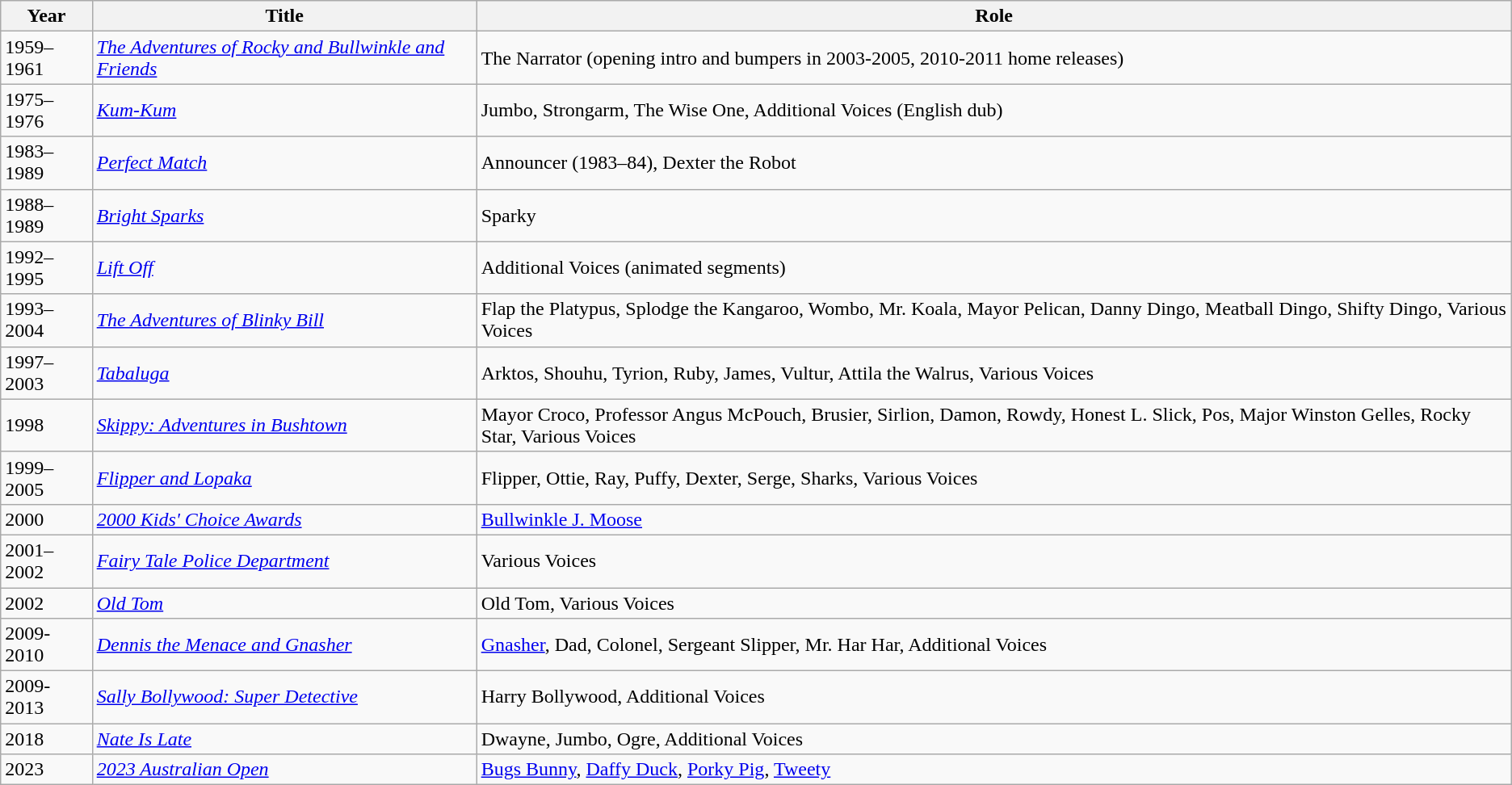<table class="wikitable sortable plainrowheaders">
<tr>
<th scope="col">Year</th>
<th scope="col">Title</th>
<th scope="col">Role</th>
</tr>
<tr>
<td>1959–1961</td>
<td><em><a href='#'>The Adventures of Rocky and Bullwinkle and Friends</a></em></td>
<td>The Narrator (opening intro and bumpers in 2003-2005, 2010-2011 home releases)</td>
</tr>
<tr>
<td>1975–1976</td>
<td><em><a href='#'>Kum-Kum</a></em></td>
<td>Jumbo, Strongarm, The Wise One, Additional Voices (English dub)</td>
</tr>
<tr>
<td>1983–1989</td>
<td><em><a href='#'>Perfect Match</a></em></td>
<td>Announcer (1983–84), Dexter the Robot</td>
</tr>
<tr>
<td>1988–1989</td>
<td><em><a href='#'>Bright Sparks</a></em></td>
<td>Sparky</td>
</tr>
<tr>
<td>1992–1995</td>
<td><em><a href='#'>Lift Off</a></em></td>
<td>Additional Voices (animated segments)</td>
</tr>
<tr>
<td>1993–2004</td>
<td><em><a href='#'>The Adventures of Blinky Bill</a></em></td>
<td>Flap the Platypus, Splodge the Kangaroo, Wombo, Mr. Koala, Mayor Pelican, Danny Dingo, Meatball Dingo, Shifty Dingo, Various Voices</td>
</tr>
<tr>
<td>1997–2003</td>
<td><em><a href='#'>Tabaluga</a></em></td>
<td>Arktos, Shouhu, Tyrion, Ruby, James, Vultur, Attila the Walrus, Various Voices</td>
</tr>
<tr>
<td>1998</td>
<td><em><a href='#'>Skippy: Adventures in Bushtown</a></em></td>
<td>Mayor Croco, Professor Angus McPouch, Brusier, Sirlion, Damon, Rowdy, Honest L. Slick, Pos, Major Winston Gelles, Rocky Star, Various Voices</td>
</tr>
<tr>
<td>1999–2005</td>
<td><em><a href='#'>Flipper and Lopaka</a></em></td>
<td>Flipper, Ottie, Ray, Puffy, Dexter, Serge, Sharks, Various Voices</td>
</tr>
<tr>
<td>2000</td>
<td><em><a href='#'>2000 Kids' Choice Awards</a></em></td>
<td><a href='#'>Bullwinkle J. Moose</a></td>
</tr>
<tr>
<td>2001–2002</td>
<td><em><a href='#'>Fairy Tale Police Department</a></em></td>
<td>Various Voices</td>
</tr>
<tr>
<td>2002</td>
<td><em><a href='#'>Old Tom</a></em></td>
<td>Old Tom, Various Voices</td>
</tr>
<tr>
<td>2009-2010</td>
<td><em><a href='#'>Dennis the Menace and Gnasher</a></em></td>
<td><a href='#'>Gnasher</a>, Dad, Colonel, Sergeant Slipper, Mr. Har Har, Additional Voices</td>
</tr>
<tr>
<td>2009-2013</td>
<td><em><a href='#'>Sally Bollywood: Super Detective</a></em></td>
<td>Harry Bollywood, Additional Voices</td>
</tr>
<tr>
<td>2018</td>
<td><em><a href='#'>Nate Is Late</a></em></td>
<td>Dwayne, Jumbo, Ogre, Additional Voices</td>
</tr>
<tr>
<td>2023</td>
<td><em><a href='#'>2023 Australian Open</a></em></td>
<td><a href='#'>Bugs Bunny</a>, <a href='#'>Daffy Duck</a>, <a href='#'>Porky Pig</a>, <a href='#'>Tweety</a></td>
</tr>
</table>
